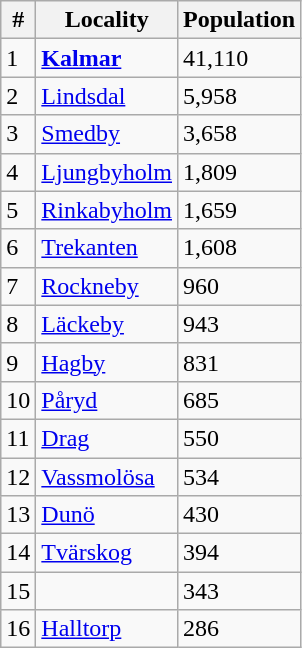<table class="wikitable">
<tr>
<th>#</th>
<th>Locality</th>
<th>Population</th>
</tr>
<tr>
<td>1</td>
<td><strong><a href='#'>Kalmar</a></strong></td>
<td>41,110</td>
</tr>
<tr>
<td>2</td>
<td><a href='#'>Lindsdal</a></td>
<td>5,958</td>
</tr>
<tr>
<td>3</td>
<td><a href='#'>Smedby</a></td>
<td>3,658</td>
</tr>
<tr>
<td>4</td>
<td><a href='#'>Ljungbyholm</a></td>
<td>1,809</td>
</tr>
<tr>
<td>5</td>
<td><a href='#'>Rinkabyholm</a></td>
<td>1,659</td>
</tr>
<tr>
<td>6</td>
<td><a href='#'>Trekanten</a></td>
<td>1,608</td>
</tr>
<tr>
<td>7</td>
<td><a href='#'>Rockneby</a></td>
<td>960</td>
</tr>
<tr>
<td>8</td>
<td><a href='#'>Läckeby</a></td>
<td>943</td>
</tr>
<tr>
<td>9</td>
<td><a href='#'>Hagby</a></td>
<td>831</td>
</tr>
<tr>
<td>10</td>
<td><a href='#'>Påryd</a></td>
<td>685</td>
</tr>
<tr>
<td>11</td>
<td><a href='#'>Drag</a></td>
<td>550</td>
</tr>
<tr>
<td>12</td>
<td><a href='#'>Vassmolösa</a></td>
<td>534</td>
</tr>
<tr>
<td>13</td>
<td><a href='#'>Dunö</a></td>
<td>430</td>
</tr>
<tr>
<td>14</td>
<td><a href='#'>Tvärskog</a></td>
<td>394</td>
</tr>
<tr>
<td>15</td>
<td></td>
<td>343</td>
</tr>
<tr>
<td>16</td>
<td><a href='#'>Halltorp</a></td>
<td>286</td>
</tr>
</table>
